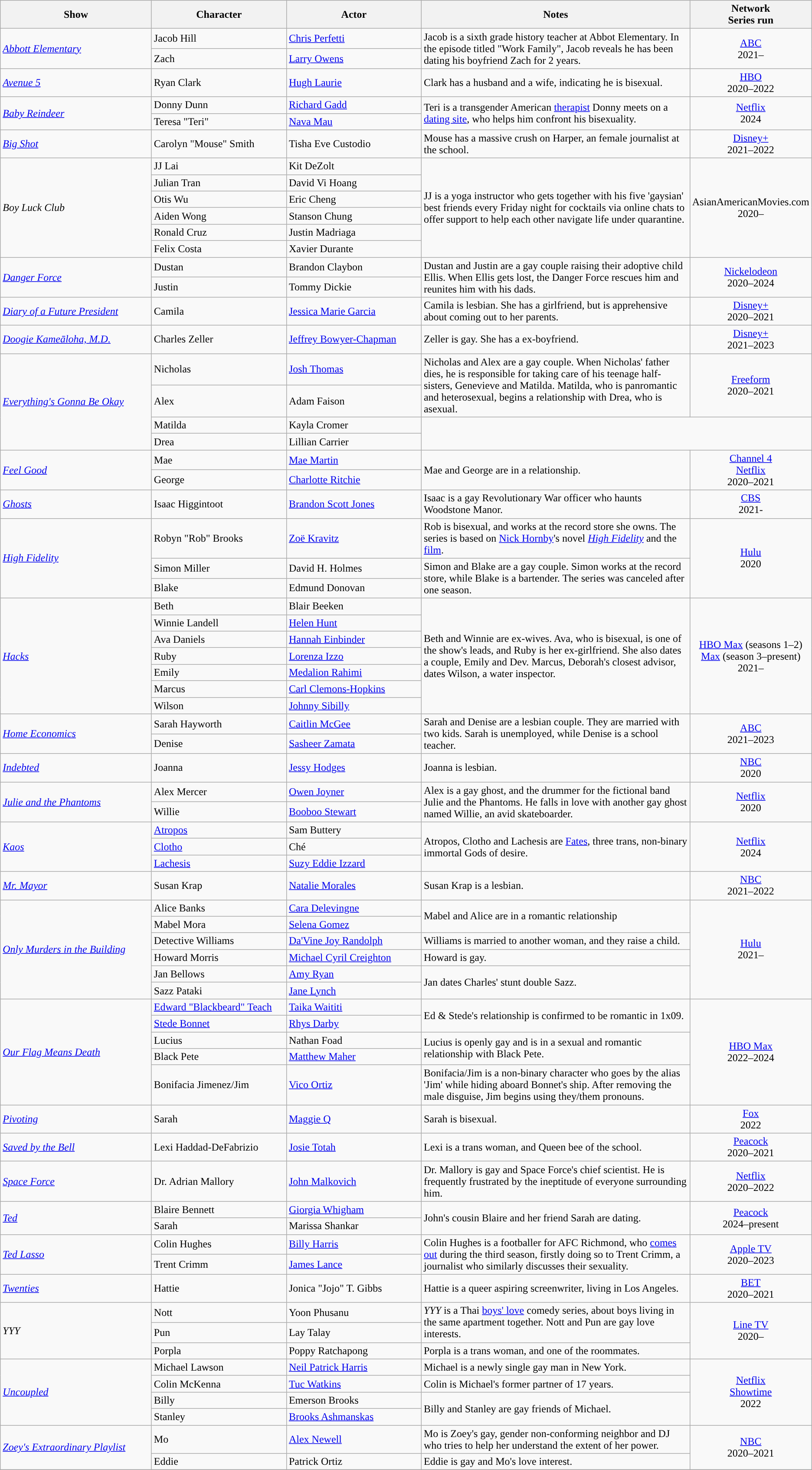<table class="wikitable sortable mw-collapsible" style="margins:auto; width=100%;">
<tr>
<th style="width:225px;">Show</th>
<th style="width:200px">Character</th>
<th style="width:200px">Actor</th>
<th class="unsortable">Notes</th>
<th style="width:75px;" class="unsortable">Network <br>Series run</th>
</tr>
<tr>
<td rowspan="2"><em><a href='#'>Abbott Elementary</a></em></td>
<td>Jacob Hill</td>
<td><a href='#'>Chris Perfetti</a></td>
<td rowspan="2">Jacob is a sixth grade history teacher at Abbot Elementary. In the episode titled "Work Family", Jacob reveals he has been dating his boyfriend Zach for 2 years.</td>
<td rowspan="2" style="text-align: center;"><a href='#'>ABC</a> <br> 2021–</td>
</tr>
<tr>
<td>Zach</td>
<td><a href='#'>Larry Owens</a></td>
</tr>
<tr>
<td><em><a href='#'>Avenue 5</a></em></td>
<td>Ryan Clark</td>
<td><a href='#'>Hugh Laurie</a></td>
<td>Clark has a husband and a wife, indicating he is bisexual.</td>
<td style="text-align: center;"><a href='#'>HBO</a> <br>2020–2022</td>
</tr>
<tr>
<td rowspan="2"><em><a href='#'>Baby Reindeer</a></em></td>
<td>Donny Dunn</td>
<td><a href='#'>Richard Gadd</a></td>
<td rowspan="2">Teri is a transgender American <a href='#'>therapist</a> Donny meets on a <a href='#'>dating site</a>, who helps him confront his bisexuality.</td>
<td rowspan="2" style="text-align: center;"><a href='#'>Netflix</a> <br>2024</td>
</tr>
<tr>
<td>Teresa "Teri"</td>
<td><a href='#'>Nava Mau</a></td>
</tr>
<tr>
<td><em><a href='#'>Big Shot</a></em></td>
<td>Carolyn "Mouse" Smith</td>
<td>Tisha Eve Custodio</td>
<td>Mouse has a massive crush on Harper, an female journalist at the school.</td>
<td style="text-align: center;"><a href='#'>Disney+</a> <br>2021–2022</td>
</tr>
<tr>
<td rowspan="6"><em>Boy Luck Club</em></td>
<td>JJ Lai</td>
<td>Kit DeZolt</td>
<td rowspan="6">JJ is a yoga instructor who gets together with his five 'gaysian' best friends every Friday night for cocktails via online chats to offer support to help each other navigate life under quarantine.</td>
<td rowspan="6" style="text-align: center;">AsianAmericanMovies.com <br>2020–</td>
</tr>
<tr>
<td>Julian Tran</td>
<td>David Vi Hoang</td>
</tr>
<tr>
<td>Otis Wu</td>
<td>Eric Cheng</td>
</tr>
<tr>
<td>Aiden Wong</td>
<td>Stanson Chung</td>
</tr>
<tr>
<td>Ronald Cruz</td>
<td>Justin Madriaga</td>
</tr>
<tr>
<td>Felix Costa</td>
<td>Xavier Durante</td>
</tr>
<tr>
<td rowspan="2"><em><a href='#'>Danger Force</a></em></td>
<td>Dustan</td>
<td>Brandon Claybon</td>
<td rowspan="2">Dustan and Justin are a gay couple raising their adoptive child Ellis. When Ellis gets lost, the Danger Force rescues him and reunites him with his dads.</td>
<td rowspan="2" style="text-align: center;"><a href='#'>Nickelodeon</a> <br>2020–2024</td>
</tr>
<tr>
<td>Justin</td>
<td>Tommy Dickie</td>
</tr>
<tr>
<td><em><a href='#'>Diary of a Future President</a></em></td>
<td>Camila</td>
<td><a href='#'>Jessica Marie Garcia</a></td>
<td>Camila is lesbian. She has a girlfriend, but is apprehensive about coming out to her parents.</td>
<td style="text-align: center;"><a href='#'>Disney+</a><br> 2020–2021</td>
</tr>
<tr>
<td><em><a href='#'>Doogie Kameāloha, M.D.</a></em></td>
<td>Charles Zeller</td>
<td><a href='#'>Jeffrey Bowyer-Chapman</a></td>
<td>Zeller is gay. She has a ex-boyfriend.</td>
<td style="text-align: center;"><a href='#'>Disney+</a><br> 2021–2023</td>
</tr>
<tr>
<td rowspan="4"><em><a href='#'>Everything's Gonna Be Okay</a></em></td>
<td>Nicholas</td>
<td><a href='#'>Josh Thomas</a></td>
<td rowspan="2">Nicholas and Alex are a gay couple. When Nicholas' father dies, he is responsible for taking care of his teenage half-sisters, Genevieve and Matilda. Matilda, who is panromantic and heterosexual, begins a relationship with Drea, who is asexual.</td>
<td rowspan="2" style="text-align: center;"><a href='#'>Freeform</a> <br> 2020–2021</td>
</tr>
<tr>
<td>Alex</td>
<td>Adam Faison</td>
</tr>
<tr>
<td>Matilda</td>
<td>Kayla Cromer</td>
</tr>
<tr>
<td>Drea</td>
<td>Lillian Carrier</td>
</tr>
<tr>
<td rowspan="2"><em><a href='#'>Feel Good</a></em></td>
<td>Mae</td>
<td><a href='#'>Mae Martin</a></td>
<td rowspan="2">Mae and George are in a relationship.</td>
<td rowspan="2" style="text-align: center;"><a href='#'>Channel 4</a> <br> <a href='#'>Netflix</a> <br>2020–2021</td>
</tr>
<tr>
<td>George</td>
<td><a href='#'>Charlotte Ritchie</a></td>
</tr>
<tr>
<td><em><a href='#'>Ghosts</a></em></td>
<td>Isaac Higgintoot</td>
<td><a href='#'>Brandon Scott Jones</a></td>
<td>Isaac is a gay Revolutionary War officer who haunts Woodstone Manor.</td>
<td style="text-align: center;"><a href='#'>CBS</a> <br> 2021-</td>
</tr>
<tr>
<td rowspan="3"><em><a href='#'>High Fidelity</a></em></td>
<td>Robyn "Rob" Brooks</td>
<td><a href='#'>Zoë Kravitz</a></td>
<td>Rob is bisexual, and works at the record store she owns. The series is based on <a href='#'>Nick Hornby</a>'s novel <em><a href='#'>High Fidelity</a></em> and the <a href='#'>film</a>.</td>
<td rowspan="3" style="text-align: center;"><a href='#'>Hulu</a> <br>2020</td>
</tr>
<tr>
<td>Simon Miller</td>
<td>David H. Holmes</td>
<td rowspan="2">Simon and Blake are a gay couple. Simon works at the record store, while Blake is a bartender. The series was canceled after one season.</td>
</tr>
<tr>
<td>Blake</td>
<td>Edmund Donovan</td>
</tr>
<tr>
<td rowspan="7"><em><a href='#'>Hacks</a></em></td>
<td>Beth</td>
<td>Blair Beeken</td>
<td rowspan="7">Beth and Winnie are ex-wives. Ava, who is bisexual, is one of the show's leads, and Ruby is her ex-girlfriend. She also dates a couple, Emily and Dev. Marcus, Deborah's closest advisor, dates Wilson, a water inspector.</td>
<td rowspan="7" style="text-align: center;"><a href='#'>HBO Max</a> (seasons 1–2)<br><a href='#'>Max</a> (season 3–present) <br> 2021–</td>
</tr>
<tr>
<td>Winnie Landell</td>
<td><a href='#'>Helen Hunt</a></td>
</tr>
<tr>
<td>Ava Daniels</td>
<td><a href='#'>Hannah Einbinder</a></td>
</tr>
<tr>
<td>Ruby</td>
<td><a href='#'>Lorenza Izzo</a></td>
</tr>
<tr>
<td>Emily</td>
<td><a href='#'>Medalion Rahimi</a></td>
</tr>
<tr>
<td>Marcus</td>
<td><a href='#'>Carl Clemons-Hopkins</a></td>
</tr>
<tr>
<td>Wilson</td>
<td><a href='#'>Johnny Sibilly</a></td>
</tr>
<tr>
<td rowspan="2"><em><a href='#'>Home Economics</a></em></td>
<td>Sarah Hayworth</td>
<td><a href='#'>Caitlin McGee</a></td>
<td rowspan="2">Sarah and Denise are a lesbian couple. They are married with two kids. Sarah is unemployed, while Denise is a school teacher.</td>
<td rowspan="2" style="text-align: center;"><a href='#'>ABC</a> <br> 2021–2023</td>
</tr>
<tr>
<td>Denise</td>
<td><a href='#'>Sasheer Zamata</a></td>
</tr>
<tr>
<td><em><a href='#'>Indebted</a></em></td>
<td>Joanna</td>
<td><a href='#'>Jessy Hodges</a></td>
<td>Joanna is lesbian.</td>
<td style="text-align: center;"><a href='#'>NBC</a> <br> 2020</td>
</tr>
<tr>
<td rowspan="2"><em><a href='#'>Julie and the Phantoms</a></em></td>
<td>Alex Mercer</td>
<td><a href='#'>Owen Joyner</a></td>
<td rowspan="2">Alex is a gay ghost, and the drummer for the fictional band Julie and the Phantoms. He falls in love with another gay ghost named Willie, an avid skateboarder.</td>
<td rowspan="2" style="text-align: center;"><a href='#'>Netflix</a> <br>2020</td>
</tr>
<tr>
<td>Willie</td>
<td><a href='#'>Booboo Stewart</a></td>
</tr>
<tr>
<td rowspan="3"><em><a href='#'>Kaos</a></em></td>
<td><a href='#'>Atropos</a></td>
<td>Sam Buttery</td>
<td rowspan="3">Atropos, Clotho and Lachesis are <a href='#'>Fates</a>, three trans, non-binary immortal Gods of desire.</td>
<td rowspan="3" style="text-align: center;"><a href='#'>Netflix</a> <br>2024</td>
</tr>
<tr>
<td><a href='#'>Clotho</a></td>
<td>Ché</td>
</tr>
<tr>
<td><a href='#'>Lachesis</a></td>
<td><a href='#'>Suzy Eddie Izzard</a></td>
</tr>
<tr>
<td><em><a href='#'>Mr. Mayor</a></em></td>
<td>Susan Krap</td>
<td><a href='#'>Natalie Morales</a></td>
<td>Susan Krap is a lesbian.</td>
<td style="text-align: center;"><a href='#'>NBC</a><br>2021–2022</td>
</tr>
<tr>
<td rowspan="6"><em><a href='#'>Only Murders in the Building</a></em></td>
<td>Alice Banks</td>
<td><a href='#'>Cara Delevingne</a></td>
<td rowspan="2">Mabel and Alice are in a romantic relationship</td>
<td rowspan="6" style="text-align: center;"><a href='#'>Hulu</a> <br>2021–</td>
</tr>
<tr>
<td>Mabel Mora</td>
<td><a href='#'>Selena Gomez</a></td>
</tr>
<tr>
<td>Detective Williams</td>
<td><a href='#'>Da'Vine Joy Randolph</a></td>
<td>Williams is married to another woman, and they raise a child.</td>
</tr>
<tr>
<td>Howard Morris</td>
<td><a href='#'>Michael Cyril Creighton</a></td>
<td>Howard is gay.</td>
</tr>
<tr>
<td>Jan Bellows</td>
<td><a href='#'>Amy Ryan</a></td>
<td rowspan="2">Jan dates Charles' stunt double Sazz.</td>
</tr>
<tr>
<td>Sazz Pataki</td>
<td><a href='#'>Jane Lynch</a></td>
</tr>
<tr>
<td rowspan="5"><em><a href='#'>Our Flag Means Death</a></em></td>
<td><a href='#'>Edward "Blackbeard" Teach</a></td>
<td><a href='#'>Taika Waititi</a></td>
<td rowspan="2">Ed & Stede's relationship is confirmed to be romantic in 1x09.</td>
<td rowspan="5" style="text-align: center;"><a href='#'>HBO Max</a><br>2022–2024</td>
</tr>
<tr>
<td><a href='#'>Stede Bonnet</a></td>
<td><a href='#'>Rhys Darby</a></td>
</tr>
<tr>
<td>Lucius</td>
<td>Nathan Foad</td>
<td rowspan="2">Lucius is openly gay and is in a sexual and romantic relationship with Black Pete.</td>
</tr>
<tr>
<td>Black Pete</td>
<td><a href='#'>Matthew Maher</a></td>
</tr>
<tr>
<td>Bonifacia Jimenez/Jim</td>
<td><a href='#'>Vico Ortiz</a></td>
<td>Bonifacia/Jim is a non-binary character who goes by the alias 'Jim' while hiding aboard Bonnet's ship. After removing the male disguise, Jim begins using they/them pronouns.</td>
</tr>
<tr>
<td><em><a href='#'>Pivoting</a></em></td>
<td>Sarah</td>
<td><a href='#'>Maggie Q</a></td>
<td>Sarah is bisexual.</td>
<td style="text-align: center;"><a href='#'>Fox</a> <br>2022</td>
</tr>
<tr>
<td><em><a href='#'>Saved by the Bell</a></em></td>
<td>Lexi Haddad-DeFabrizio</td>
<td><a href='#'>Josie Totah</a></td>
<td>Lexi is a trans woman, and Queen bee of the school.</td>
<td style="text-align: center;"><a href='#'>Peacock</a><br>2020–2021</td>
</tr>
<tr>
<td><em><a href='#'>Space Force</a></em></td>
<td>Dr. Adrian Mallory</td>
<td><a href='#'>John Malkovich</a></td>
<td>Dr. Mallory is gay and Space Force's chief scientist. He is frequently frustrated by the ineptitude of everyone surrounding him.</td>
<td style="text-align: center;"><a href='#'>Netflix</a><br> 2020–2022</td>
</tr>
<tr>
<td rowspan="2"><em><a href='#'>Ted</a></em></td>
<td>Blaire Bennett</td>
<td><a href='#'>Giorgia Whigham</a></td>
<td rowspan="2">John's cousin Blaire and her friend Sarah are dating.</td>
<td rowspan="2" style="text-align: center;"><a href='#'>Peacock</a> <br>2024–present</td>
</tr>
<tr>
<td>Sarah</td>
<td>Marissa Shankar</td>
</tr>
<tr>
<td rowspan='2'><em><a href='#'>Ted Lasso</a></em></td>
<td>Colin Hughes</td>
<td><a href='#'>Billy Harris</a></td>
<td rowspan="2">Colin Hughes is a footballer for AFC Richmond, who <a href='#'>comes out</a> during the third season, firstly doing so to Trent Crimm, a journalist who similarly discusses their sexuality.</td>
<td rowspan="2" , style="text-align: center;"><a href='#'>Apple TV</a><br> 2020–2023</td>
</tr>
<tr>
<td>Trent Crimm</td>
<td><a href='#'>James Lance</a></td>
</tr>
<tr>
<td><em><a href='#'>Twenties</a></em></td>
<td>Hattie</td>
<td>Jonica "Jojo" T. Gibbs</td>
<td>Hattie is a queer aspiring screenwriter, living in Los Angeles.</td>
<td style="text-align: center;"><a href='#'>BET</a> <br> 2020–2021</td>
</tr>
<tr>
<td rowspan="3"><em>YYY</em></td>
<td>Nott</td>
<td>Yoon Phusanu</td>
<td rowspan="2"><em>YYY</em> is a Thai <a href='#'>boys' love</a> comedy series, about boys living in the same apartment together. Nott and Pun are gay love interests.</td>
<td rowspan="3" style="text-align: center;"><a href='#'>Line TV</a> <br> 2020–</td>
</tr>
<tr>
<td>Pun</td>
<td>Lay Talay</td>
</tr>
<tr>
<td>Porpla</td>
<td>Poppy Ratchapong</td>
<td>Porpla is a trans woman, and one of the roommates.</td>
</tr>
<tr>
<td rowspan="4"><em><a href='#'>Uncoupled</a></em></td>
<td>Michael Lawson</td>
<td><a href='#'>Neil Patrick Harris</a></td>
<td>Michael is a newly single gay man in New York.</td>
<td rowspan="4" style="text-align: center;"><a href='#'>Netflix</a> <br> <a href='#'>Showtime</a> <br> 2022</td>
</tr>
<tr>
<td>Colin McKenna</td>
<td><a href='#'>Tuc Watkins</a></td>
<td>Colin is Michael's former partner of 17 years.</td>
</tr>
<tr>
<td>Billy</td>
<td>Emerson Brooks</td>
<td rowspan="2">Billy and Stanley are gay friends of Michael.</td>
</tr>
<tr>
<td>Stanley</td>
<td><a href='#'>Brooks Ashmanskas</a></td>
</tr>
<tr>
<td rowspan="2"><em><a href='#'>Zoey's Extraordinary Playlist</a></em></td>
<td>Mo</td>
<td><a href='#'>Alex Newell</a></td>
<td>Mo is Zoey's gay, gender non-conforming neighbor and DJ who tries to help her understand the extent of her power.</td>
<td rowspan="2" style="text-align: center;"><a href='#'>NBC</a> <br>2020–2021</td>
</tr>
<tr>
<td>Eddie</td>
<td>Patrick Ortiz</td>
<td>Eddie is gay and Mo's love interest.</td>
</tr>
<tr>
</tr>
</table>
